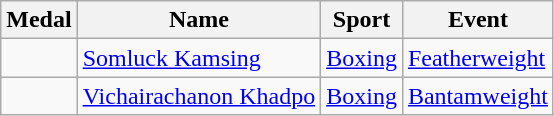<table class="wikitable sortable" style="font-size:100%">
<tr>
<th>Medal</th>
<th>Name</th>
<th>Sport</th>
<th>Event</th>
</tr>
<tr>
<td></td>
<td><a href='#'>Somluck Kamsing</a></td>
<td><a href='#'>Boxing</a></td>
<td><a href='#'>Featherweight</a></td>
</tr>
<tr>
<td></td>
<td><a href='#'>Vichairachanon Khadpo</a></td>
<td><a href='#'>Boxing</a></td>
<td><a href='#'>Bantamweight</a></td>
</tr>
</table>
